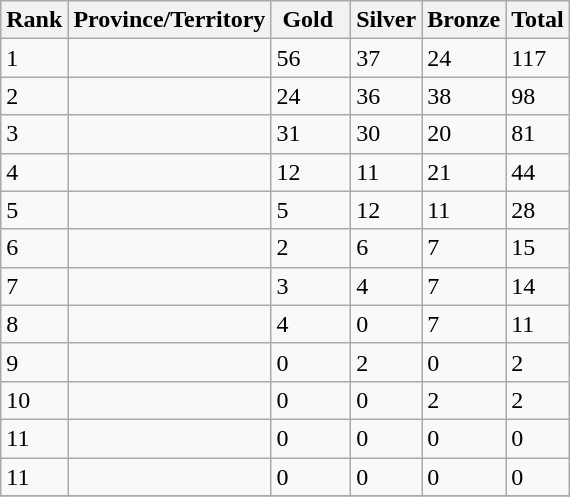<table class="wikitable">
<tr>
<th><strong>Rank</strong></th>
<th><strong>Province/Territory</strong></th>
<th bgcolor="gold"><strong> Gold  </strong></th>
<th bgcolor="silver"><strong>Silver</strong></th>
<th bgcolor="CC9966"><strong>Bronze</strong></th>
<th><strong>Total</strong></th>
</tr>
<tr>
<td>1</td>
<td></td>
<td>56</td>
<td>37</td>
<td>24</td>
<td>117</td>
</tr>
<tr>
<td>2</td>
<td></td>
<td>24</td>
<td>36</td>
<td>38</td>
<td>98</td>
</tr>
<tr>
<td>3</td>
<td></td>
<td>31</td>
<td>30</td>
<td>20</td>
<td>81</td>
</tr>
<tr>
<td>4</td>
<td></td>
<td>12</td>
<td>11</td>
<td>21</td>
<td>44</td>
</tr>
<tr>
<td>5</td>
<td></td>
<td>5</td>
<td>12</td>
<td>11</td>
<td>28</td>
</tr>
<tr>
<td>6</td>
<td></td>
<td>2</td>
<td>6</td>
<td>7</td>
<td>15</td>
</tr>
<tr>
<td>7</td>
<td><strong></strong></td>
<td>3</td>
<td>4</td>
<td>7</td>
<td>14</td>
</tr>
<tr>
<td>8</td>
<td></td>
<td>4</td>
<td>0</td>
<td>7</td>
<td>11</td>
</tr>
<tr>
<td>9</td>
<td></td>
<td>0</td>
<td>2</td>
<td>0</td>
<td>2</td>
</tr>
<tr>
<td>10</td>
<td></td>
<td>0</td>
<td>0</td>
<td>2</td>
<td>2</td>
</tr>
<tr>
<td>11</td>
<td></td>
<td>0</td>
<td>0</td>
<td>0</td>
<td>0</td>
</tr>
<tr>
<td>11</td>
<td></td>
<td>0</td>
<td>0</td>
<td>0</td>
<td>0</td>
</tr>
<tr>
</tr>
</table>
